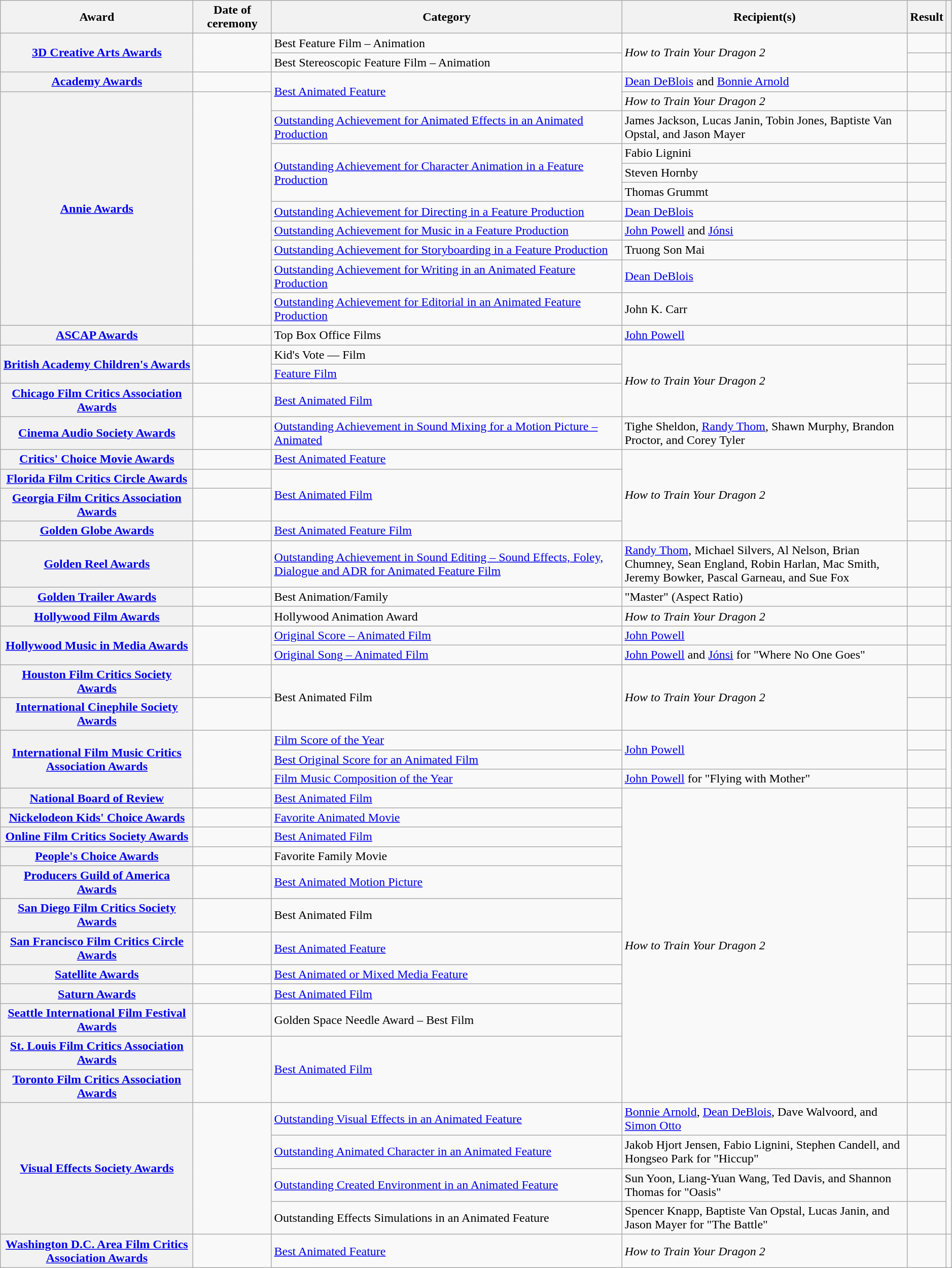<table class="wikitable sortable plainrowheaders" style="width: 99%;">
<tr>
<th scope="col">Award</th>
<th scope="col">Date of ceremony</th>
<th scope="col">Category</th>
<th scope="col" style="width:30%;">Recipient(s)</th>
<th scope="col">Result</th>
<th scope="col" class="unsortable"></th>
</tr>
<tr>
<th scope="rowgroup" rowspan="2"><a href='#'>3D Creative Arts Awards</a></th>
<td rowspan="2"></td>
<td>Best Feature Film – Animation</td>
<td rowspan="2"><em>How to Train Your Dragon 2</em></td>
<td></td>
<td style="text-align:center;"></td>
</tr>
<tr>
<td>Best Stereoscopic Feature Film – Animation</td>
<td></td>
<td style="text-align:center;"></td>
</tr>
<tr>
<th scope="row"><a href='#'>Academy Awards</a></th>
<td><a href='#'></a></td>
<td rowspan="2"><a href='#'>Best Animated Feature</a></td>
<td data-sort-value="DeBlois"><a href='#'>Dean DeBlois</a> and <a href='#'>Bonnie Arnold</a></td>
<td></td>
<td style="text-align:center;"></td>
</tr>
<tr>
<th scope="rowgroup" rowspan="10"><a href='#'>Annie Awards</a></th>
<td rowspan="10"><a href='#'></a></td>
<td><em>How to Train Your Dragon 2</em></td>
<td></td>
<td rowspan="10" style="text-align:center;"></td>
</tr>
<tr>
<td><a href='#'>Outstanding Achievement for Animated Effects in an Animated Production</a></td>
<td data-sort-value="Jackson">James Jackson, Lucas Janin, Tobin Jones, Baptiste Van Opstal, and Jason Mayer</td>
<td></td>
</tr>
<tr>
<td rowspan="3"><a href='#'>Outstanding Achievement for Character Animation in a Feature Production</a></td>
<td data-sort-value="Lignini">Fabio Lignini</td>
<td></td>
</tr>
<tr>
<td data-sort-value="Hornby">Steven Hornby</td>
<td></td>
</tr>
<tr>
<td data-sort-value="Grummt">Thomas Grummt</td>
<td></td>
</tr>
<tr>
<td><a href='#'>Outstanding Achievement for Directing in a Feature Production</a></td>
<td data-sort-value="DeBlois"><a href='#'>Dean DeBlois</a></td>
<td></td>
</tr>
<tr>
<td><a href='#'>Outstanding Achievement for Music in a Feature Production</a></td>
<td data-sort-value="Powell"><a href='#'>John Powell</a> and <a href='#'>Jónsi</a></td>
<td></td>
</tr>
<tr>
<td><a href='#'>Outstanding Achievement for Storyboarding in a Feature Production</a></td>
<td data-sort-value="Mai">Truong Son Mai</td>
<td></td>
</tr>
<tr>
<td><a href='#'>Outstanding Achievement for Writing in an Animated Feature Production</a></td>
<td data-sort-value="DeBlois"><a href='#'>Dean DeBlois</a></td>
<td></td>
</tr>
<tr>
<td><a href='#'>Outstanding Achievement for Editorial in an Animated Feature Production</a></td>
<td data-sort-value="Carr">John K. Carr</td>
<td></td>
</tr>
<tr>
<th scope="row"><a href='#'>ASCAP Awards</a></th>
<td></td>
<td>Top Box Office Films</td>
<td data-sort-value="Powell"><a href='#'>John Powell</a></td>
<td></td>
<td style="text-align:center;"></td>
</tr>
<tr>
<th scope="rowgroup" rowspan="2"><a href='#'>British Academy Children's Awards</a></th>
<td rowspan="2"></td>
<td>Kid's Vote — Film</td>
<td rowspan="3"><em>How to Train Your Dragon 2</em></td>
<td></td>
<td rowspan="2" style="text-align:center;"></td>
</tr>
<tr>
<td><a href='#'>Feature Film</a></td>
<td></td>
</tr>
<tr>
<th scope="row"><a href='#'>Chicago Film Critics Association Awards</a></th>
<td><a href='#'></a></td>
<td><a href='#'>Best Animated Film</a></td>
<td></td>
<td style="text-align:center;"></td>
</tr>
<tr>
<th scope="row"><a href='#'>Cinema Audio Society Awards</a></th>
<td><a href='#'></a></td>
<td><a href='#'>Outstanding Achievement in Sound Mixing for a Motion Picture – Animated</a></td>
<td data-sort-value="Sheldon">Tighe Sheldon, <a href='#'>Randy Thom</a>, Shawn Murphy, Brandon Proctor, and Corey Tyler</td>
<td></td>
<td style="text-align:center;"></td>
</tr>
<tr>
<th scope="row"><a href='#'>Critics' Choice Movie Awards</a></th>
<td><a href='#'></a></td>
<td><a href='#'>Best Animated Feature</a></td>
<td rowspan="4"><em>How to Train Your Dragon 2</em></td>
<td></td>
<td style="text-align:center;"></td>
</tr>
<tr>
<th scope="row"><a href='#'>Florida Film Critics Circle Awards</a></th>
<td><a href='#'></a></td>
<td rowspan="2"><a href='#'>Best Animated Film</a></td>
<td></td>
<td style="text-align:center;"></td>
</tr>
<tr>
<th scope="row"><a href='#'>Georgia Film Critics Association Awards</a></th>
<td></td>
<td></td>
<td style="text-align:center;"></td>
</tr>
<tr>
<th scope="row"><a href='#'>Golden Globe Awards</a></th>
<td><a href='#'></a></td>
<td><a href='#'>Best Animated Feature Film</a></td>
<td></td>
<td style="text-align:center;"></td>
</tr>
<tr>
<th scope="row"><a href='#'>Golden Reel Awards</a></th>
<td></td>
<td><a href='#'>Outstanding Achievement in Sound Editing – Sound Effects, Foley, Dialogue and ADR for Animated Feature Film</a></td>
<td data-sort-value="Thom"><a href='#'>Randy Thom</a>, Michael Silvers, Al Nelson, Brian Chumney, Sean England, Robin Harlan, Mac Smith, Jeremy Bowker, Pascal Garneau, and Sue Fox</td>
<td></td>
<td style="text-align:center;"></td>
</tr>
<tr>
<th scope="row"><a href='#'>Golden Trailer Awards</a></th>
<td></td>
<td>Best Animation/Family</td>
<td data-sort-value="Master">"Master" (Aspect Ratio)</td>
<td></td>
<td style="text-align:center;"></td>
</tr>
<tr>
<th scope="row"><a href='#'>Hollywood Film Awards</a></th>
<td><a href='#'></a></td>
<td>Hollywood Animation Award</td>
<td><em>How to Train Your Dragon 2</em></td>
<td></td>
<td style="text-align:center;"></td>
</tr>
<tr>
<th scope="rowgroup" rowspan="2"><a href='#'>Hollywood Music in Media Awards</a></th>
<td rowspan="2"></td>
<td><a href='#'>Original Score – Animated Film</a></td>
<td data-sort-value="Powell"><a href='#'>John Powell</a></td>
<td></td>
<td rowspan="2" style="text-align:center;"></td>
</tr>
<tr>
<td><a href='#'>Original Song – Animated Film</a></td>
<td data-sort-value="Powell"><a href='#'>John Powell</a> and <a href='#'>Jónsi</a> for "Where No One Goes"</td>
<td></td>
</tr>
<tr>
<th scope="row"><a href='#'>Houston Film Critics Society Awards</a></th>
<td><a href='#'></a></td>
<td rowspan="2">Best Animated Film</td>
<td rowspan="2"><em>How to Train Your Dragon 2</em></td>
<td></td>
<td style="text-align:center;"></td>
</tr>
<tr>
<th scope="row"><a href='#'>International Cinephile Society Awards</a></th>
<td></td>
<td></td>
<td style="text-align:center;"></td>
</tr>
<tr>
<th scope="rowgroup" rowspan="3"><a href='#'>International Film Music Critics Association Awards</a></th>
<td rowspan="3"></td>
<td><a href='#'>Film Score of the Year</a></td>
<td rowspan="2" data-sort-value="Powell"><a href='#'>John Powell</a></td>
<td></td>
<td rowspan="3" style="text-align:center;"></td>
</tr>
<tr>
<td><a href='#'>Best Original Score for an Animated Film</a></td>
<td></td>
</tr>
<tr>
<td><a href='#'>Film Music Composition of the Year</a></td>
<td data-sort-value="Powell"><a href='#'>John Powell</a> for "Flying with Mother"</td>
<td></td>
</tr>
<tr>
<th scope="row"><a href='#'>National Board of Review</a></th>
<td><a href='#'></a></td>
<td><a href='#'>Best Animated Film</a></td>
<td rowspan="12"><em>How to Train Your Dragon 2</em></td>
<td></td>
<td style="text-align:center;"></td>
</tr>
<tr>
<th scope="row"><a href='#'>Nickelodeon Kids' Choice Awards</a></th>
<td><a href='#'></a></td>
<td><a href='#'>Favorite Animated Movie</a></td>
<td></td>
<td style="text-align:center;"></td>
</tr>
<tr>
<th scope="row"><a href='#'>Online Film Critics Society Awards</a></th>
<td><a href='#'></a></td>
<td><a href='#'>Best Animated Film</a></td>
<td></td>
<td style="text-align:center;"></td>
</tr>
<tr>
<th scope="row"><a href='#'>People's Choice Awards</a></th>
<td><a href='#'></a></td>
<td>Favorite Family Movie</td>
<td></td>
<td style="text-align:center;"></td>
</tr>
<tr>
<th scope="row"><a href='#'>Producers Guild of America Awards</a></th>
<td><a href='#'></a></td>
<td><a href='#'>Best Animated Motion Picture</a></td>
<td></td>
<td style="text-align:center;"></td>
</tr>
<tr>
<th scope="row"><a href='#'>San Diego Film Critics Society Awards</a></th>
<td><a href='#'></a></td>
<td>Best Animated Film</td>
<td></td>
<td style="text-align:center;"></td>
</tr>
<tr>
<th scope="row"><a href='#'>San Francisco Film Critics Circle Awards</a></th>
<td><a href='#'></a></td>
<td><a href='#'>Best Animated Feature</a></td>
<td></td>
<td style="text-align:center;"></td>
</tr>
<tr>
<th scope="row"><a href='#'>Satellite Awards</a></th>
<td><a href='#'></a></td>
<td><a href='#'>Best Animated or Mixed Media Feature</a></td>
<td></td>
<td style="text-align:center;"></td>
</tr>
<tr>
<th scope="row"><a href='#'>Saturn Awards</a></th>
<td><a href='#'></a></td>
<td><a href='#'>Best Animated Film</a></td>
<td></td>
<td style="text-align:center;"></td>
</tr>
<tr>
<th scope="row"><a href='#'>Seattle International Film Festival Awards</a></th>
<td></td>
<td>Golden Space Needle Award – Best Film</td>
<td></td>
<td style="text-align:center;"></td>
</tr>
<tr>
<th scope="row"><a href='#'>St. Louis Film Critics Association Awards</a></th>
<td rowspan="2"><a href='#'></a></td>
<td rowspan="2"><a href='#'>Best Animated Film</a></td>
<td></td>
<td style="text-align:center;"></td>
</tr>
<tr>
<th scope="row"><a href='#'>Toronto Film Critics Association Awards</a></th>
<td></td>
<td style="text-align:center;"></td>
</tr>
<tr>
<th scope="rowgroup" rowspan="4"><a href='#'>Visual Effects Society Awards</a></th>
<td rowspan="4"><a href='#'></a></td>
<td><a href='#'>Outstanding Visual Effects in an Animated Feature</a></td>
<td data-sort-value="Arnold"><a href='#'>Bonnie Arnold</a>, <a href='#'>Dean DeBlois</a>, Dave Walvoord, and <a href='#'>Simon Otto</a></td>
<td></td>
<td rowspan="4" style="text-align:center;"></td>
</tr>
<tr>
<td><a href='#'>Outstanding Animated Character in an Animated Feature</a></td>
<td data-sort-value="Jensen">Jakob Hjort Jensen, Fabio Lignini, Stephen Candell, and Hongseo Park for "Hiccup"</td>
<td></td>
</tr>
<tr>
<td><a href='#'>Outstanding Created Environment in an Animated Feature</a></td>
<td data-sort-value="Yoon">Sun Yoon, Liang-Yuan Wang, Ted Davis, and Shannon Thomas for "Oasis"</td>
<td></td>
</tr>
<tr>
<td>Outstanding Effects Simulations in an Animated Feature</td>
<td data-sort-value="Knapp">Spencer Knapp, Baptiste Van Opstal, Lucas Janin, and Jason Mayer for "The Battle"</td>
<td></td>
</tr>
<tr>
<th scope="row"><a href='#'>Washington D.C. Area Film Critics Association Awards</a></th>
<td><a href='#'></a></td>
<td><a href='#'>Best Animated Feature</a></td>
<td><em>How to Train Your Dragon 2</em></td>
<td></td>
<td style="text-align:center;"></td>
</tr>
</table>
